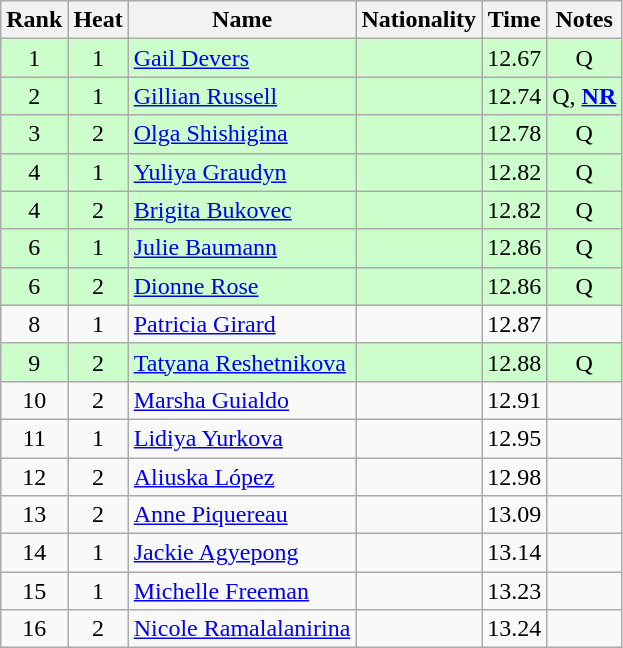<table class="wikitable sortable" style="text-align:center">
<tr>
<th>Rank</th>
<th>Heat</th>
<th>Name</th>
<th>Nationality</th>
<th>Time</th>
<th>Notes</th>
</tr>
<tr bgcolor=ccffcc>
<td>1</td>
<td>1</td>
<td align=left><a href='#'>Gail Devers</a></td>
<td align=left></td>
<td>12.67</td>
<td>Q</td>
</tr>
<tr bgcolor=ccffcc>
<td>2</td>
<td>1</td>
<td align=left><a href='#'>Gillian Russell</a></td>
<td align=left></td>
<td>12.74</td>
<td>Q, <strong><a href='#'>NR</a></strong></td>
</tr>
<tr bgcolor=ccffcc>
<td>3</td>
<td>2</td>
<td align=left><a href='#'>Olga Shishigina</a></td>
<td align=left></td>
<td>12.78</td>
<td>Q</td>
</tr>
<tr bgcolor=ccffcc>
<td>4</td>
<td>1</td>
<td align=left><a href='#'>Yuliya Graudyn</a></td>
<td align=left></td>
<td>12.82</td>
<td>Q</td>
</tr>
<tr bgcolor=ccffcc>
<td>4</td>
<td>2</td>
<td align=left><a href='#'>Brigita Bukovec</a></td>
<td align=left></td>
<td>12.82</td>
<td>Q</td>
</tr>
<tr bgcolor=ccffcc>
<td>6</td>
<td>1</td>
<td align=left><a href='#'>Julie Baumann</a></td>
<td align=left></td>
<td>12.86</td>
<td>Q</td>
</tr>
<tr bgcolor=ccffcc>
<td>6</td>
<td>2</td>
<td align=left><a href='#'>Dionne Rose</a></td>
<td align=left></td>
<td>12.86</td>
<td>Q</td>
</tr>
<tr>
<td>8</td>
<td>1</td>
<td align=left><a href='#'>Patricia Girard</a></td>
<td align=left></td>
<td>12.87</td>
<td></td>
</tr>
<tr bgcolor=ccffcc>
<td>9</td>
<td>2</td>
<td align=left><a href='#'>Tatyana Reshetnikova</a></td>
<td align=left></td>
<td>12.88</td>
<td>Q</td>
</tr>
<tr>
<td>10</td>
<td>2</td>
<td align=left><a href='#'>Marsha Guialdo</a></td>
<td align=left></td>
<td>12.91</td>
<td></td>
</tr>
<tr>
<td>11</td>
<td>1</td>
<td align=left><a href='#'>Lidiya Yurkova</a></td>
<td align=left></td>
<td>12.95</td>
<td></td>
</tr>
<tr>
<td>12</td>
<td>2</td>
<td align=left><a href='#'>Aliuska López</a></td>
<td align=left></td>
<td>12.98</td>
<td></td>
</tr>
<tr>
<td>13</td>
<td>2</td>
<td align=left><a href='#'>Anne Piquereau</a></td>
<td align=left></td>
<td>13.09</td>
<td></td>
</tr>
<tr>
<td>14</td>
<td>1</td>
<td align=left><a href='#'>Jackie Agyepong</a></td>
<td align=left></td>
<td>13.14</td>
<td></td>
</tr>
<tr>
<td>15</td>
<td>1</td>
<td align=left><a href='#'>Michelle Freeman</a></td>
<td align=left></td>
<td>13.23</td>
<td></td>
</tr>
<tr>
<td>16</td>
<td>2</td>
<td align=left><a href='#'>Nicole Ramalalanirina</a></td>
<td align=left></td>
<td>13.24</td>
<td></td>
</tr>
</table>
